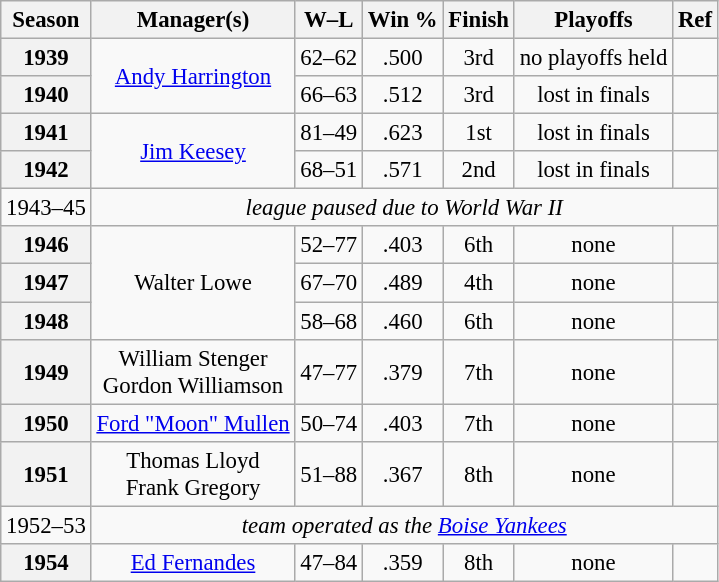<table class="wikitable" style="text-align:center; font-size: 95%;">
<tr>
<th>Season</th>
<th>Manager(s)</th>
<th>W–L</th>
<th>Win %</th>
<th>Finish</th>
<th>Playoffs</th>
<th>Ref</th>
</tr>
<tr>
<th>1939</th>
<td rowspan=2><a href='#'>Andy Harrington</a></td>
<td>62–62</td>
<td>.500</td>
<td>3rd</td>
<td>no playoffs held</td>
<td></td>
</tr>
<tr>
<th>1940</th>
<td>66–63</td>
<td>.512</td>
<td>3rd</td>
<td>lost in finals</td>
<td></td>
</tr>
<tr>
<th>1941</th>
<td rowspan=2><a href='#'>Jim Keesey</a></td>
<td>81–49</td>
<td>.623</td>
<td>1st</td>
<td>lost in finals</td>
<td></td>
</tr>
<tr>
<th>1942</th>
<td>68–51</td>
<td>.571</td>
<td>2nd</td>
<td>lost in finals</td>
<td></td>
</tr>
<tr>
<td>1943–45</td>
<td colspan=6><em>league paused due to World War II</em></td>
</tr>
<tr>
<th>1946</th>
<td rowspan=3>Walter Lowe</td>
<td>52–77</td>
<td>.403</td>
<td>6th</td>
<td>none</td>
<td></td>
</tr>
<tr>
<th>1947</th>
<td>67–70</td>
<td>.489</td>
<td>4th</td>
<td>none</td>
<td></td>
</tr>
<tr>
<th>1948</th>
<td>58–68</td>
<td>.460</td>
<td>6th</td>
<td>none</td>
<td></td>
</tr>
<tr>
<th>1949</th>
<td>William Stenger<br>Gordon Williamson</td>
<td>47–77</td>
<td>.379</td>
<td>7th</td>
<td>none</td>
<td></td>
</tr>
<tr>
<th>1950</th>
<td><a href='#'>Ford "Moon" Mullen</a></td>
<td>50–74</td>
<td>.403</td>
<td>7th</td>
<td>none</td>
<td></td>
</tr>
<tr>
<th>1951</th>
<td>Thomas Lloyd<br>Frank Gregory</td>
<td>51–88</td>
<td>.367</td>
<td>8th</td>
<td>none</td>
<td></td>
</tr>
<tr>
<td>1952–53</td>
<td colspan=6><em>team operated as the <a href='#'>Boise Yankees</a></em></td>
</tr>
<tr>
<th>1954</th>
<td><a href='#'>Ed Fernandes</a></td>
<td>47–84</td>
<td>.359</td>
<td>8th</td>
<td>none</td>
<td></td>
</tr>
</table>
